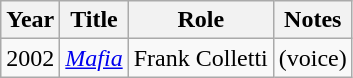<table class="wikitable sortable">
<tr>
<th>Year</th>
<th>Title</th>
<th>Role</th>
<th class="unsortable">Notes</th>
</tr>
<tr>
<td>2002</td>
<td><em><a href='#'>Mafia</a></em></td>
<td>Frank Colletti</td>
<td>(voice)</td>
</tr>
</table>
